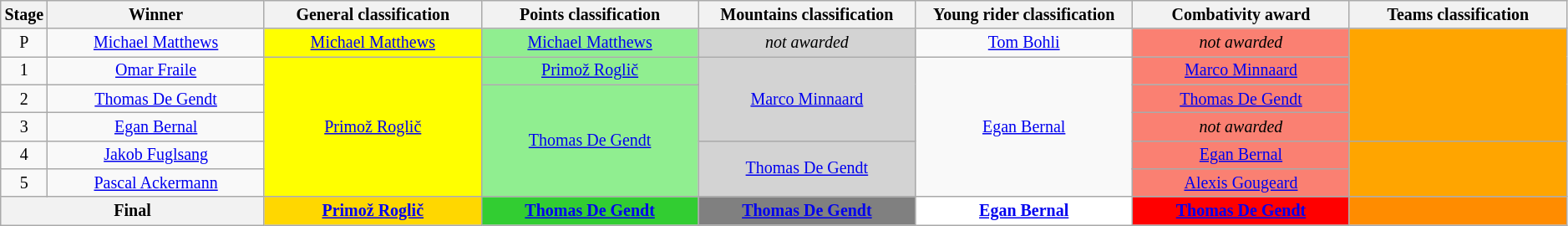<table class=wikitable style="text-align: center; font-size:smaller;">
<tr>
<th style="width:2%;">Stage</th>
<th style="width:14%;">Winner</th>
<th style="width:14%;">General classification<br></th>
<th style="width:14%;">Points classification<br></th>
<th style="width:14%;">Mountains classification<br></th>
<th style="width:14%;">Young rider classification<br></th>
<th style="width:14%;">Combativity award<br></th>
<th style="width:14%;">Teams classification<br></th>
</tr>
<tr>
<td>P</td>
<td><a href='#'>Michael Matthews</a></td>
<td style="background:yellow;"><a href='#'>Michael Matthews</a></td>
<td style="background:lightgreen"><a href='#'>Michael Matthews</a></td>
<td style="background:lightgrey"><em>not awarded</em></td>
<td style="background:offwhite;"><a href='#'>Tom Bohli</a></td>
<td style="background:salmon;"><em>not awarded</em></td>
<td style="background:orange;" rowspan=4></td>
</tr>
<tr>
<td>1</td>
<td><a href='#'>Omar Fraile</a></td>
<td style="background:yellow;" rowspan=5><a href='#'>Primož Roglič</a></td>
<td style="background:lightgreen"><a href='#'>Primož Roglič</a></td>
<td style="background:lightgrey" rowspan=3><a href='#'>Marco Minnaard</a></td>
<td style="background:offwhite;" rowspan=5><a href='#'>Egan Bernal</a></td>
<td style="background:salmon;"><a href='#'>Marco Minnaard</a></td>
</tr>
<tr>
<td>2</td>
<td><a href='#'>Thomas De Gendt</a></td>
<td style="background:lightgreen" rowspan=4><a href='#'>Thomas De Gendt</a></td>
<td style="background:salmon;"><a href='#'>Thomas De Gendt</a></td>
</tr>
<tr>
<td>3</td>
<td><a href='#'>Egan Bernal</a></td>
<td style="background:salmon;"><em>not awarded</em></td>
</tr>
<tr>
<td>4</td>
<td><a href='#'>Jakob Fuglsang</a></td>
<td style="background:lightgrey" rowspan=2><a href='#'>Thomas De Gendt</a></td>
<td style="background:salmon;"><a href='#'>Egan Bernal</a></td>
<td style="background:orange;" rowspan=2></td>
</tr>
<tr>
<td>5</td>
<td><a href='#'>Pascal Ackermann</a></td>
<td style="background:salmon;"><a href='#'>Alexis Gougeard</a></td>
</tr>
<tr>
<th colspan=2>Final</th>
<th style="background:gold;"><a href='#'>Primož Roglič</a></th>
<th style="background:limegreen;"><a href='#'>Thomas De Gendt</a></th>
<th style="background:grey;"><a href='#'>Thomas De Gendt</a></th>
<th style="background:white;"><a href='#'>Egan Bernal</a></th>
<th style="background-color:red;"><a href='#'>Thomas De Gendt</a></th>
<th style="background:#FF8C00;"></th>
</tr>
</table>
